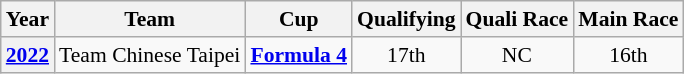<table class="wikitable" style="text-align:center; font-size:90%">
<tr>
<th>Year</th>
<th>Team</th>
<th>Cup</th>
<th>Qualifying</th>
<th>Quali Race</th>
<th>Main Race</th>
</tr>
<tr>
<th><a href='#'>2022</a></th>
<td nowrap align="left"> Team Chinese Taipei</td>
<td><a href='#'><strong><span>Formula 4</span></strong></a></td>
<td>17th</td>
<td>NC</td>
<td>16th</td>
</tr>
</table>
